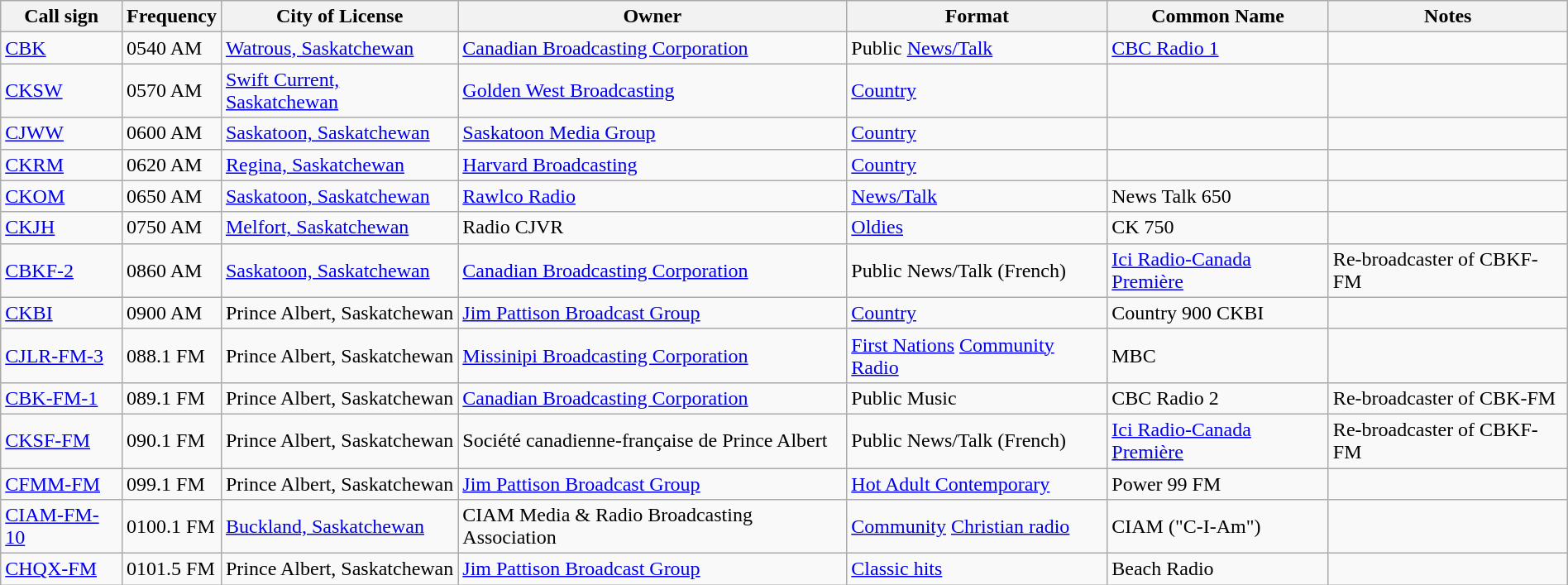<table class="wikitable sortable" width="100%">
<tr>
<th>Call sign</th>
<th>Frequency</th>
<th>City of License</th>
<th>Owner</th>
<th>Format</th>
<th>Common Name</th>
<th>Notes</th>
</tr>
<tr>
<td><a href='#'>CBK</a></td>
<td><span>0</span>540 AM</td>
<td><a href='#'>Watrous, Saskatchewan</a></td>
<td><a href='#'>Canadian Broadcasting Corporation</a></td>
<td>Public <a href='#'>News/Talk</a></td>
<td><a href='#'>CBC Radio 1</a></td>
<td></td>
</tr>
<tr>
<td><a href='#'>CKSW</a></td>
<td><span>0</span>570 AM</td>
<td><a href='#'>Swift Current, Saskatchewan</a></td>
<td><a href='#'>Golden West Broadcasting</a></td>
<td><a href='#'>Country</a></td>
<td></td>
<td></td>
</tr>
<tr>
<td><a href='#'>CJWW</a></td>
<td><span>0</span>600 AM</td>
<td><a href='#'>Saskatoon, Saskatchewan</a></td>
<td><a href='#'>Saskatoon Media Group</a></td>
<td><a href='#'>Country</a></td>
<td></td>
<td></td>
</tr>
<tr>
<td><a href='#'>CKRM</a></td>
<td><span>0</span>620 AM</td>
<td><a href='#'>Regina, Saskatchewan</a></td>
<td><a href='#'>Harvard Broadcasting</a></td>
<td><a href='#'>Country</a></td>
<td></td>
<td></td>
</tr>
<tr>
<td><a href='#'>CKOM</a></td>
<td><span>0</span>650 AM</td>
<td><a href='#'>Saskatoon, Saskatchewan</a></td>
<td><a href='#'>Rawlco Radio</a></td>
<td><a href='#'>News/Talk</a></td>
<td>News Talk 650</td>
<td></td>
</tr>
<tr>
<td><a href='#'>CKJH</a></td>
<td><span>0</span>750 AM</td>
<td><a href='#'>Melfort, Saskatchewan</a></td>
<td>Radio CJVR</td>
<td><a href='#'>Oldies</a></td>
<td>CK 750</td>
<td></td>
</tr>
<tr>
<td><a href='#'>CBKF-2</a></td>
<td><span>0</span>860 AM</td>
<td><a href='#'>Saskatoon, Saskatchewan</a></td>
<td><a href='#'>Canadian Broadcasting Corporation</a></td>
<td>Public News/Talk (French)</td>
<td><a href='#'>Ici Radio-Canada Première</a></td>
<td>Re-broadcaster of CBKF-FM</td>
</tr>
<tr>
<td><a href='#'>CKBI</a></td>
<td><span>0</span>900 AM</td>
<td>Prince Albert, Saskatchewan</td>
<td><a href='#'>Jim Pattison Broadcast Group</a></td>
<td><a href='#'>Country</a></td>
<td>Country 900 CKBI</td>
<td></td>
</tr>
<tr>
<td><a href='#'>CJLR-FM-3</a></td>
<td><span>0</span>88.1 FM</td>
<td>Prince Albert, Saskatchewan</td>
<td><a href='#'>Missinipi Broadcasting Corporation</a></td>
<td><a href='#'>First Nations</a> <a href='#'>Community Radio</a></td>
<td>MBC</td>
<td></td>
</tr>
<tr>
<td><a href='#'>CBK-FM-1</a></td>
<td><span>0</span>89.1 FM</td>
<td>Prince Albert, Saskatchewan</td>
<td><a href='#'>Canadian Broadcasting Corporation</a></td>
<td>Public Music</td>
<td>CBC Radio 2</td>
<td>Re-broadcaster of CBK-FM</td>
</tr>
<tr>
<td><a href='#'>CKSF-FM</a></td>
<td><span>0</span>90.1 FM</td>
<td>Prince Albert, Saskatchewan</td>
<td>Société canadienne-française de Prince Albert</td>
<td>Public News/Talk (French)</td>
<td><a href='#'>Ici Radio-Canada Première</a></td>
<td>Re-broadcaster of CBKF-FM</td>
</tr>
<tr>
<td><a href='#'>CFMM-FM</a></td>
<td><span>0</span>99.1 FM</td>
<td>Prince Albert, Saskatchewan</td>
<td><a href='#'>Jim Pattison Broadcast Group</a></td>
<td><a href='#'>Hot Adult Contemporary</a></td>
<td>Power 99 FM</td>
<td></td>
</tr>
<tr>
<td><a href='#'>CIAM-FM-10</a></td>
<td><span>0</span>100.1 FM</td>
<td><a href='#'>Buckland, Saskatchewan</a></td>
<td>CIAM Media & Radio Broadcasting Association</td>
<td><a href='#'>Community</a> <a href='#'>Christian radio</a></td>
<td>CIAM ("C-I-Am")</td>
<td></td>
</tr>
<tr>
<td><a href='#'>CHQX-FM</a></td>
<td><span>0</span>101.5 FM</td>
<td>Prince Albert, Saskatchewan</td>
<td><a href='#'>Jim Pattison Broadcast Group</a></td>
<td><a href='#'>Classic hits</a></td>
<td>Beach Radio</td>
<td></td>
</tr>
</table>
